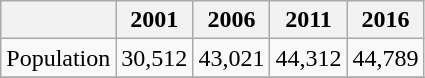<table class="wikitable">
<tr>
<th></th>
<th>2001</th>
<th>2006</th>
<th>2011</th>
<th>2016</th>
</tr>
<tr>
<td>Population</td>
<td>30,512</td>
<td>43,021</td>
<td>44,312</td>
<td>44,789</td>
</tr>
<tr>
</tr>
</table>
